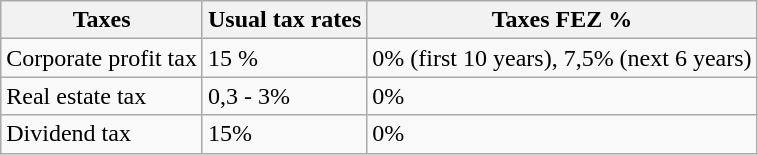<table class="wikitable">
<tr>
<th>Taxes</th>
<th>Usual tax rates</th>
<th>Taxes FEZ %</th>
</tr>
<tr>
<td>Corporate profit tax</td>
<td>15 %</td>
<td>0% (first 10 years), 7,5% (next 6 years)</td>
</tr>
<tr>
<td>Real estate tax</td>
<td>0,3 - 3%</td>
<td>0%</td>
</tr>
<tr>
<td>Dividend tax</td>
<td>15%</td>
<td>0%</td>
</tr>
</table>
